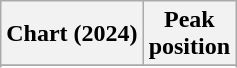<table class="wikitable sortable plainrowheaders" style="text-align:center">
<tr>
<th scope="col">Chart (2024)</th>
<th scope="col">Peak<br>position</th>
</tr>
<tr>
</tr>
<tr>
</tr>
<tr>
</tr>
<tr>
</tr>
<tr>
</tr>
<tr>
</tr>
<tr>
</tr>
<tr>
</tr>
<tr>
</tr>
<tr>
</tr>
</table>
